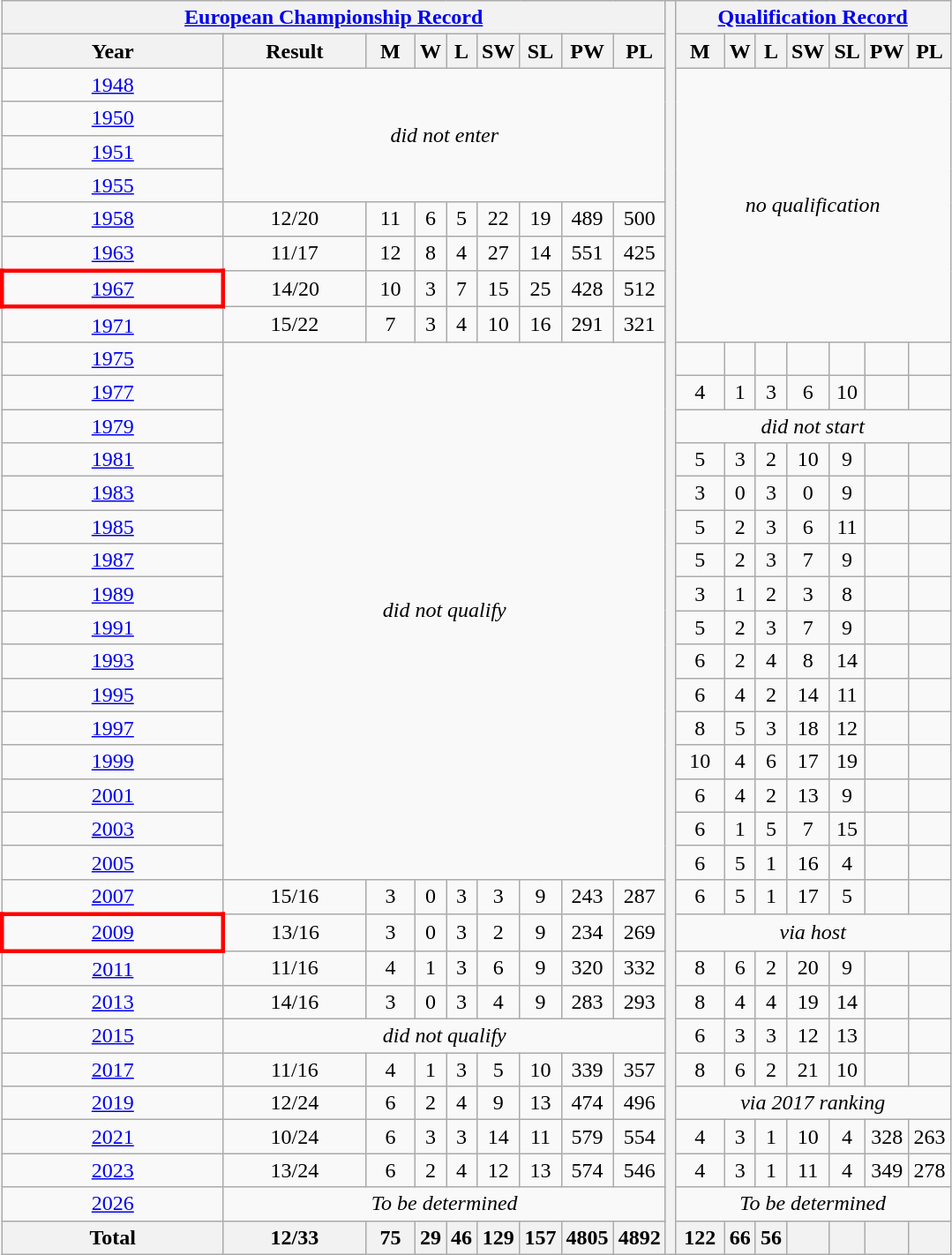<table class="wikitable" style="text-align:center">
<tr>
<th colspan=9><a href='#'>European Championship Record</a></th>
<th rowspan=46></th>
<th colspan=9><a href='#'>Qualification Record</a></th>
</tr>
<tr>
<th width=160>Year</th>
<th width=100>Result</th>
<th width=30>M</th>
<th>W</th>
<th>L</th>
<th>SW</th>
<th>SL</th>
<th>PW</th>
<th>PL</th>
<th width=30>M</th>
<th>W</th>
<th>L</th>
<th>SW</th>
<th>SL</th>
<th>PW</th>
<th>PL</th>
</tr>
<tr>
<td> <a href='#'>1948</a></td>
<td rowspan=4 colspan=8><em>did not enter</em></td>
<td rowspan=8 colspan=7><em>no qualification</em></td>
</tr>
<tr>
<td> <a href='#'>1950</a></td>
</tr>
<tr>
<td> <a href='#'>1951</a></td>
</tr>
<tr>
<td> <a href='#'>1955</a></td>
</tr>
<tr>
<td> <a href='#'>1958</a></td>
<td>12/20</td>
<td>11</td>
<td>6</td>
<td>5</td>
<td>22</td>
<td>19</td>
<td>489</td>
<td>500</td>
</tr>
<tr>
<td> <a href='#'>1963</a></td>
<td>11/17</td>
<td>12</td>
<td>8</td>
<td>4</td>
<td>27</td>
<td>14</td>
<td>551</td>
<td>425</td>
</tr>
<tr>
<td style="border: 3px solid red"> <a href='#'>1967</a></td>
<td>14/20</td>
<td>10</td>
<td>3</td>
<td>7</td>
<td>15</td>
<td>25</td>
<td>428</td>
<td>512</td>
</tr>
<tr>
<td> <a href='#'>1971</a></td>
<td>15/22</td>
<td>7</td>
<td>3</td>
<td>4</td>
<td>10</td>
<td>16</td>
<td>291</td>
<td>321</td>
</tr>
<tr>
<td> <a href='#'>1975</a></td>
<td rowspan=16 colspan=8><em>did not qualify</em></td>
<td></td>
<td></td>
<td></td>
<td></td>
<td></td>
<td></td>
<td></td>
</tr>
<tr>
<td> <a href='#'>1977</a></td>
<td>4</td>
<td>1</td>
<td>3</td>
<td>6</td>
<td>10</td>
<td></td>
<td></td>
</tr>
<tr>
<td> <a href='#'>1979</a></td>
<td colspan=7><em>did not start</em></td>
</tr>
<tr>
<td> <a href='#'>1981</a></td>
<td>5</td>
<td>3</td>
<td>2</td>
<td>10</td>
<td>9</td>
<td></td>
<td></td>
</tr>
<tr>
<td> <a href='#'>1983</a></td>
<td>3</td>
<td>0</td>
<td>3</td>
<td>0</td>
<td>9</td>
<td></td>
<td></td>
</tr>
<tr>
<td> <a href='#'>1985</a></td>
<td>5</td>
<td>2</td>
<td>3</td>
<td>6</td>
<td>11</td>
<td></td>
<td></td>
</tr>
<tr>
<td> <a href='#'>1987</a></td>
<td>5</td>
<td>2</td>
<td>3</td>
<td>7</td>
<td>9</td>
<td></td>
<td></td>
</tr>
<tr>
<td> <a href='#'>1989</a></td>
<td>3</td>
<td>1</td>
<td>2</td>
<td>3</td>
<td>8</td>
<td></td>
<td></td>
</tr>
<tr>
<td> <a href='#'>1991</a></td>
<td>5</td>
<td>2</td>
<td>3</td>
<td>7</td>
<td>9</td>
<td></td>
<td></td>
</tr>
<tr>
<td> <a href='#'>1993</a></td>
<td>6</td>
<td>2</td>
<td>4</td>
<td>8</td>
<td>14</td>
<td></td>
<td></td>
</tr>
<tr>
<td> <a href='#'>1995</a></td>
<td>6</td>
<td>4</td>
<td>2</td>
<td>14</td>
<td>11</td>
<td></td>
<td></td>
</tr>
<tr>
<td> <a href='#'>1997</a></td>
<td>8</td>
<td>5</td>
<td>3</td>
<td>18</td>
<td>12</td>
<td></td>
<td></td>
</tr>
<tr>
<td> <a href='#'>1999</a></td>
<td>10</td>
<td>4</td>
<td>6</td>
<td>17</td>
<td>19</td>
<td></td>
<td></td>
</tr>
<tr>
<td> <a href='#'>2001</a></td>
<td>6</td>
<td>4</td>
<td>2</td>
<td>13</td>
<td>9</td>
<td></td>
<td></td>
</tr>
<tr>
<td> <a href='#'>2003</a></td>
<td>6</td>
<td>1</td>
<td>5</td>
<td>7</td>
<td>15</td>
<td></td>
<td></td>
</tr>
<tr>
<td>  <a href='#'>2005</a></td>
<td>6</td>
<td>5</td>
<td>1</td>
<td>16</td>
<td>4</td>
<td></td>
<td></td>
</tr>
<tr>
<td> <a href='#'>2007</a></td>
<td>15/16</td>
<td>3</td>
<td>0</td>
<td>3</td>
<td>3</td>
<td>9</td>
<td>243</td>
<td>287</td>
<td>6</td>
<td>5</td>
<td>1</td>
<td>17</td>
<td>5</td>
<td></td>
<td></td>
</tr>
<tr>
<td style="border: 3px solid red"> <a href='#'>2009</a></td>
<td>13/16</td>
<td>3</td>
<td>0</td>
<td>3</td>
<td>2</td>
<td>9</td>
<td>234</td>
<td>269</td>
<td colspan=7><em>via host</em></td>
</tr>
<tr>
<td>  <a href='#'>2011</a></td>
<td>11/16</td>
<td>4</td>
<td>1</td>
<td>3</td>
<td>6</td>
<td>9</td>
<td>320</td>
<td>332</td>
<td>8</td>
<td>6</td>
<td>2</td>
<td>20</td>
<td>9</td>
<td></td>
<td></td>
</tr>
<tr>
<td>  <a href='#'>2013</a></td>
<td>14/16</td>
<td>3</td>
<td>0</td>
<td>3</td>
<td>4</td>
<td>9</td>
<td>283</td>
<td>293</td>
<td>8</td>
<td>4</td>
<td>4</td>
<td>19</td>
<td>14</td>
<td></td>
<td></td>
</tr>
<tr>
<td>  <a href='#'>2015</a></td>
<td colspan=8><em>did not qualify</em></td>
<td>6</td>
<td>3</td>
<td>3</td>
<td>12</td>
<td>13</td>
<td></td>
<td></td>
</tr>
<tr>
<td> <a href='#'>2017</a></td>
<td>11/16</td>
<td>4</td>
<td>1</td>
<td>3</td>
<td>5</td>
<td>10</td>
<td>339</td>
<td>357</td>
<td>8</td>
<td>6</td>
<td>2</td>
<td>21</td>
<td>10</td>
<td></td>
<td></td>
</tr>
<tr>
<td>    <a href='#'>2019</a></td>
<td>12/24</td>
<td>6</td>
<td>2</td>
<td>4</td>
<td>9</td>
<td>13</td>
<td>474</td>
<td>496</td>
<td colspan=7><em>via 2017 ranking</em></td>
</tr>
<tr>
<td>    <a href='#'>2021</a></td>
<td>10/24</td>
<td>6</td>
<td>3</td>
<td>3</td>
<td>14</td>
<td>11</td>
<td>579</td>
<td>554</td>
<td>4</td>
<td>3</td>
<td>1</td>
<td>10</td>
<td>4</td>
<td>328</td>
<td>263</td>
</tr>
<tr>
<td>    <a href='#'>2023</a></td>
<td>13/24</td>
<td>6</td>
<td>2</td>
<td>4</td>
<td>12</td>
<td>13</td>
<td>574</td>
<td>546</td>
<td>4</td>
<td>3</td>
<td>1</td>
<td>11</td>
<td>4</td>
<td>349</td>
<td>278</td>
</tr>
<tr>
<td>    <a href='#'>2026</a></td>
<td colspan=8><em>To be determined</em></td>
<td colspan=7><em>To be determined</em></td>
</tr>
<tr>
<th>Total</th>
<th>12/33</th>
<th>75</th>
<th>29</th>
<th>46</th>
<th>129</th>
<th>157</th>
<th>4805</th>
<th>4892</th>
<th>122</th>
<th>66</th>
<th>56</th>
<th></th>
<th></th>
<th></th>
<th></th>
</tr>
</table>
